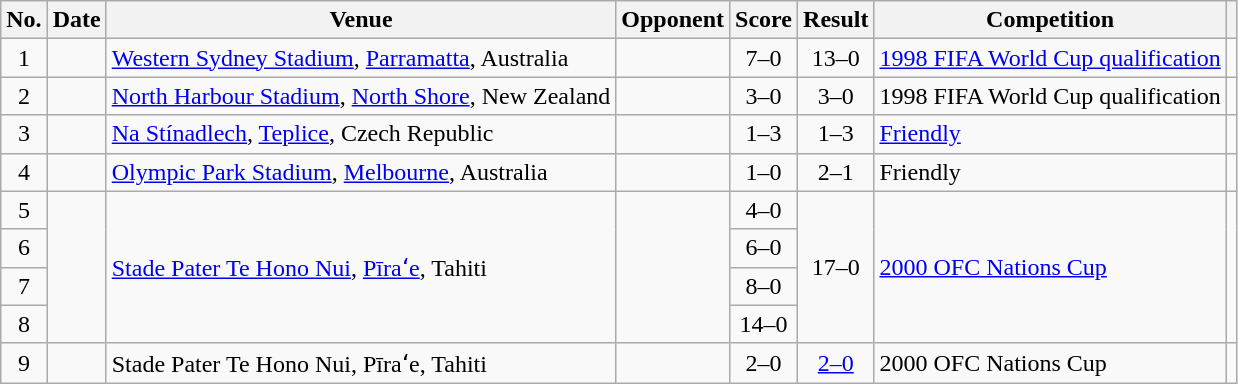<table class="wikitable sortable">
<tr>
<th scope="col">No.</th>
<th scope="col">Date</th>
<th scope="col">Venue</th>
<th scope="col">Opponent</th>
<th scope="col">Score</th>
<th scope="col">Result</th>
<th scope="col">Competition</th>
<th scope="col" class="unsortable"></th>
</tr>
<tr>
<td style="text-align:center">1</td>
<td></td>
<td><a href='#'>Western Sydney Stadium</a>, <a href='#'>Parramatta</a>, Australia</td>
<td></td>
<td style="text-align:center">7–0</td>
<td style="text-align:center">13–0</td>
<td><a href='#'>1998 FIFA World Cup qualification</a></td>
<td></td>
</tr>
<tr>
<td style="text-align:center">2</td>
<td></td>
<td><a href='#'>North Harbour Stadium</a>, <a href='#'>North Shore</a>, New Zealand</td>
<td></td>
<td style="text-align:center">3–0</td>
<td style="text-align:center">3–0</td>
<td>1998 FIFA World Cup qualification</td>
<td></td>
</tr>
<tr>
<td style="text-align:center">3</td>
<td></td>
<td><a href='#'>Na Stínadlech</a>, <a href='#'>Teplice</a>, Czech Republic</td>
<td></td>
<td style="text-align:center">1–3</td>
<td style="text-align:center">1–3</td>
<td><a href='#'>Friendly</a></td>
<td></td>
</tr>
<tr>
<td style="text-align:center">4</td>
<td></td>
<td><a href='#'>Olympic Park Stadium</a>, <a href='#'>Melbourne</a>, Australia</td>
<td></td>
<td style="text-align:center">1–0</td>
<td style="text-align:center">2–1</td>
<td>Friendly</td>
<td></td>
</tr>
<tr>
<td style="text-align:center">5</td>
<td rowspan="4"></td>
<td rowspan="4"><a href='#'>Stade Pater Te Hono Nui</a>, <a href='#'>Pīraʻe</a>, Tahiti</td>
<td rowspan="4"></td>
<td style="text-align:center">4–0</td>
<td rowspan="4" style="text-align:center">17–0</td>
<td rowspan="4"><a href='#'>2000 OFC Nations Cup</a></td>
<td rowspan="4"></td>
</tr>
<tr>
<td style="text-align:center">6</td>
<td style="text-align:center">6–0</td>
</tr>
<tr>
<td style="text-align:center">7</td>
<td style="text-align:center">8–0</td>
</tr>
<tr>
<td style="text-align:center">8</td>
<td style="text-align:center">14–0</td>
</tr>
<tr>
<td style="text-align:center">9</td>
<td></td>
<td>Stade Pater Te Hono Nui, Pīraʻe, Tahiti</td>
<td></td>
<td style="text-align:center">2–0</td>
<td style="text-align:center"><a href='#'>2–0</a></td>
<td>2000 OFC Nations Cup</td>
<td></td>
</tr>
</table>
